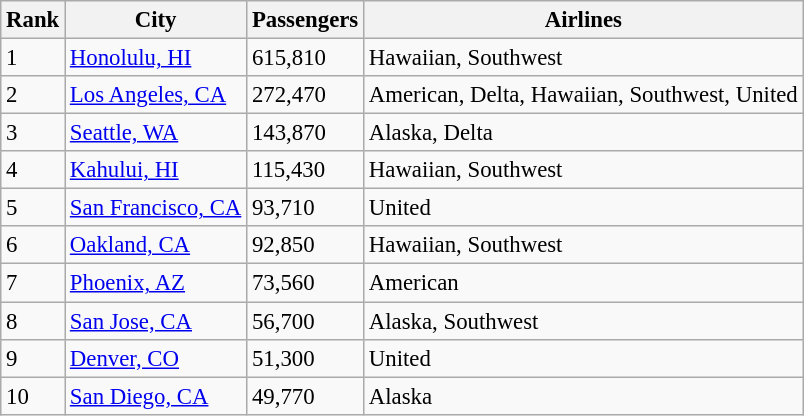<table class="wikitable" style="font-size: 95%" width= align=>
<tr>
<th>Rank</th>
<th>City</th>
<th>Passengers</th>
<th>Airlines</th>
</tr>
<tr>
<td>1</td>
<td><a href='#'>Honolulu, HI</a></td>
<td>615,810</td>
<td>Hawaiian, Southwest</td>
</tr>
<tr>
<td>2</td>
<td><a href='#'>Los Angeles, CA</a></td>
<td>272,470</td>
<td>American, Delta, Hawaiian, Southwest, United</td>
</tr>
<tr>
<td>3</td>
<td><a href='#'>Seattle, WA</a></td>
<td>143,870</td>
<td>Alaska, Delta</td>
</tr>
<tr>
<td>4</td>
<td><a href='#'>Kahului, HI</a></td>
<td>115,430</td>
<td>Hawaiian, Southwest</td>
</tr>
<tr>
<td>5</td>
<td><a href='#'>San Francisco, CA</a></td>
<td>93,710</td>
<td>United</td>
</tr>
<tr>
<td>6</td>
<td><a href='#'>Oakland, CA</a></td>
<td>92,850</td>
<td>Hawaiian, Southwest</td>
</tr>
<tr>
<td>7</td>
<td><a href='#'>Phoenix, AZ</a></td>
<td>73,560</td>
<td>American</td>
</tr>
<tr>
<td>8</td>
<td><a href='#'>San Jose, CA</a></td>
<td>56,700</td>
<td>Alaska, Southwest</td>
</tr>
<tr>
<td>9</td>
<td><a href='#'>Denver, CO</a></td>
<td>51,300</td>
<td>United</td>
</tr>
<tr>
<td>10</td>
<td><a href='#'>San Diego, CA</a></td>
<td>49,770</td>
<td>Alaska</td>
</tr>
</table>
